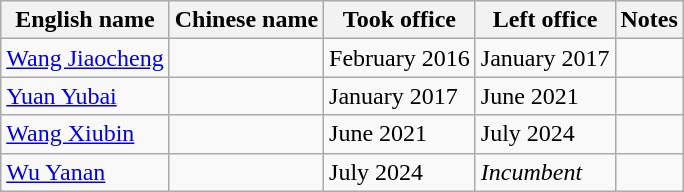<table class="wikitable">
<tr>
<th>English name</th>
<th>Chinese name</th>
<th>Took office</th>
<th>Left office</th>
<th>Notes</th>
</tr>
<tr>
<td><a href='#'>Wang Jiaocheng</a></td>
<td></td>
<td>February 2016</td>
<td>January 2017</td>
<td></td>
</tr>
<tr>
<td><a href='#'>Yuan Yubai</a></td>
<td></td>
<td>January 2017</td>
<td>June 2021</td>
<td></td>
</tr>
<tr>
<td><a href='#'>Wang Xiubin</a></td>
<td></td>
<td>June 2021</td>
<td>July 2024</td>
<td></td>
</tr>
<tr>
<td><a href='#'>Wu Yanan</a></td>
<td></td>
<td>July 2024</td>
<td><em>Incumbent</em></td>
<td></td>
</tr>
</table>
